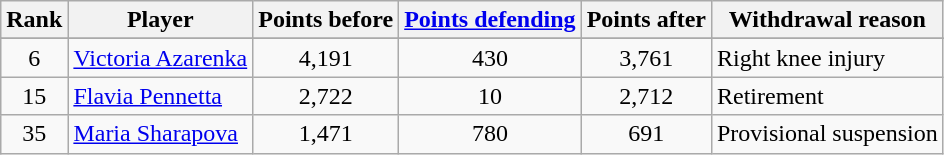<table class="wikitable collapsible uncollapsed">
<tr>
<th>Rank</th>
<th>Player</th>
<th>Points before</th>
<th><a href='#'>Points defending</a></th>
<th>Points after</th>
<th>Withdrawal reason</th>
</tr>
<tr>
</tr>
<tr>
<td style="text-align:center;">6</td>
<td> <a href='#'>Victoria Azarenka</a></td>
<td style="text-align:center;">4,191</td>
<td style="text-align:center;">430</td>
<td style="text-align:center;">3,761</td>
<td>Right knee injury</td>
</tr>
<tr>
<td style="text-align:center;">15</td>
<td> <a href='#'>Flavia Pennetta</a></td>
<td style="text-align:center;">2,722</td>
<td style="text-align:center;">10</td>
<td style="text-align:center;">2,712</td>
<td>Retirement</td>
</tr>
<tr>
<td style="text-align:center;">35</td>
<td> <a href='#'>Maria Sharapova</a></td>
<td style="text-align:center;">1,471</td>
<td style="text-align:center;">780</td>
<td style="text-align:center;">691</td>
<td>Provisional suspension</td>
</tr>
</table>
